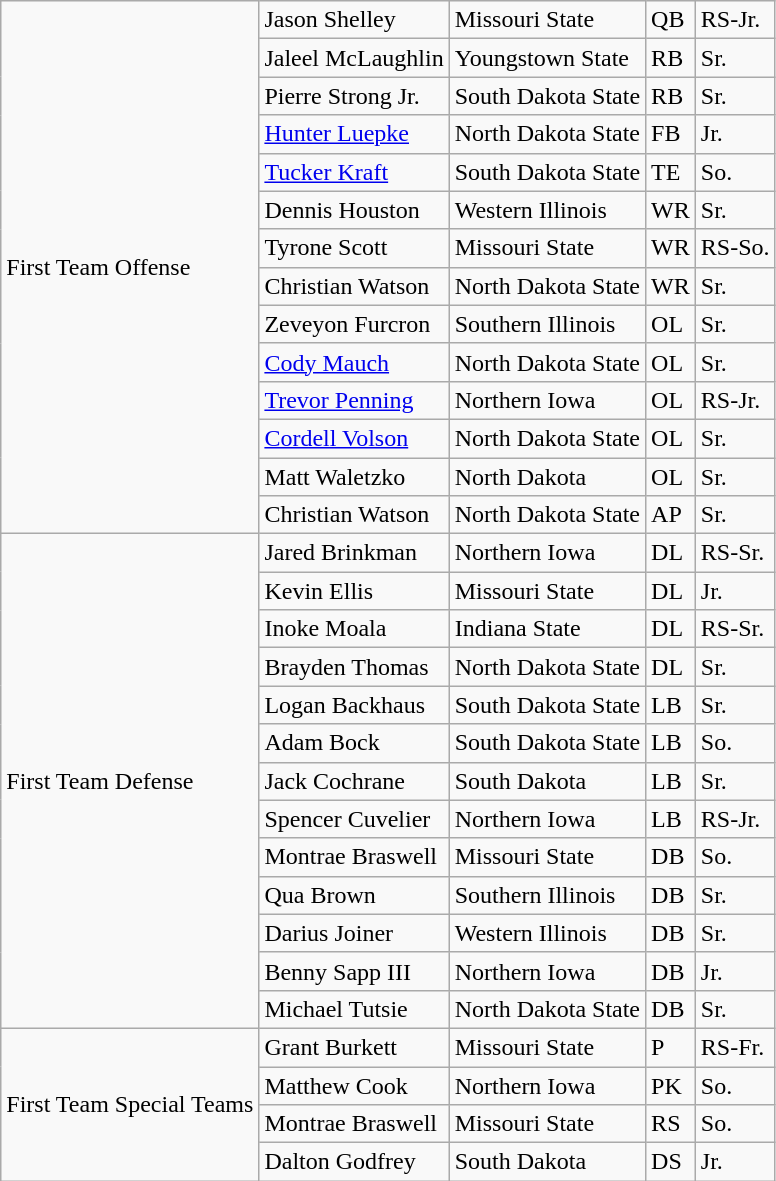<table class="wikitable">
<tr>
<td rowspan=14>First Team Offense</td>
<td>Jason Shelley</td>
<td>Missouri State</td>
<td>QB</td>
<td>RS-Jr.</td>
</tr>
<tr>
<td>Jaleel McLaughlin</td>
<td>Youngstown State</td>
<td>RB</td>
<td>Sr.</td>
</tr>
<tr>
<td>Pierre Strong Jr.</td>
<td>South Dakota State</td>
<td>RB</td>
<td>Sr.</td>
</tr>
<tr>
<td><a href='#'>Hunter Luepke</a></td>
<td>North Dakota State</td>
<td>FB</td>
<td>Jr.</td>
</tr>
<tr>
<td><a href='#'>Tucker Kraft</a></td>
<td>South Dakota State</td>
<td>TE</td>
<td>So.</td>
</tr>
<tr>
<td>Dennis Houston</td>
<td>Western Illinois</td>
<td>WR</td>
<td>Sr.</td>
</tr>
<tr>
<td>Tyrone Scott</td>
<td>Missouri State</td>
<td>WR</td>
<td>RS-So.</td>
</tr>
<tr>
<td>Christian Watson</td>
<td>North Dakota State</td>
<td>WR</td>
<td>Sr.</td>
</tr>
<tr>
<td>Zeveyon Furcron</td>
<td>Southern Illinois</td>
<td>OL</td>
<td>Sr.</td>
</tr>
<tr>
<td><a href='#'>Cody Mauch</a></td>
<td>North Dakota State</td>
<td>OL</td>
<td>Sr.</td>
</tr>
<tr>
<td><a href='#'>Trevor Penning</a></td>
<td>Northern Iowa</td>
<td>OL</td>
<td>RS-Jr.</td>
</tr>
<tr>
<td><a href='#'>Cordell Volson</a></td>
<td>North Dakota State</td>
<td>OL</td>
<td>Sr.</td>
</tr>
<tr>
<td>Matt Waletzko</td>
<td>North Dakota</td>
<td>OL</td>
<td>Sr.</td>
</tr>
<tr>
<td>Christian Watson</td>
<td>North Dakota State</td>
<td>AP</td>
<td>Sr.</td>
</tr>
<tr>
<td rowspan=13>First Team Defense</td>
<td>Jared Brinkman</td>
<td>Northern Iowa</td>
<td>DL</td>
<td>RS-Sr.</td>
</tr>
<tr>
<td>Kevin Ellis</td>
<td>Missouri State</td>
<td>DL</td>
<td>Jr.</td>
</tr>
<tr>
<td>Inoke Moala</td>
<td>Indiana State</td>
<td>DL</td>
<td>RS-Sr.</td>
</tr>
<tr>
<td>Brayden Thomas</td>
<td>North Dakota State</td>
<td>DL</td>
<td>Sr.</td>
</tr>
<tr>
<td>Logan Backhaus</td>
<td>South Dakota State</td>
<td>LB</td>
<td>Sr.</td>
</tr>
<tr>
<td>Adam Bock</td>
<td>South Dakota State</td>
<td>LB</td>
<td>So.</td>
</tr>
<tr>
<td>Jack Cochrane</td>
<td>South Dakota</td>
<td>LB</td>
<td>Sr.</td>
</tr>
<tr>
<td>Spencer Cuvelier</td>
<td>Northern Iowa</td>
<td>LB</td>
<td>RS-Jr.</td>
</tr>
<tr>
<td>Montrae Braswell</td>
<td>Missouri State</td>
<td>DB</td>
<td>So.</td>
</tr>
<tr>
<td>Qua Brown</td>
<td>Southern Illinois</td>
<td>DB</td>
<td>Sr.</td>
</tr>
<tr>
<td>Darius Joiner</td>
<td>Western Illinois</td>
<td>DB</td>
<td>Sr.</td>
</tr>
<tr>
<td>Benny Sapp III</td>
<td>Northern Iowa</td>
<td>DB</td>
<td>Jr.</td>
</tr>
<tr>
<td>Michael Tutsie</td>
<td>North Dakota State</td>
<td>DB</td>
<td>Sr.</td>
</tr>
<tr>
<td rowspan=4>First Team Special Teams</td>
<td>Grant Burkett</td>
<td>Missouri State</td>
<td>P</td>
<td>RS-Fr.</td>
</tr>
<tr>
<td>Matthew Cook</td>
<td>Northern Iowa</td>
<td>PK</td>
<td>So.</td>
</tr>
<tr>
<td>Montrae Braswell</td>
<td>Missouri State</td>
<td>RS</td>
<td>So.</td>
</tr>
<tr>
<td>Dalton Godfrey</td>
<td>South Dakota</td>
<td>DS</td>
<td>Jr.</td>
</tr>
</table>
